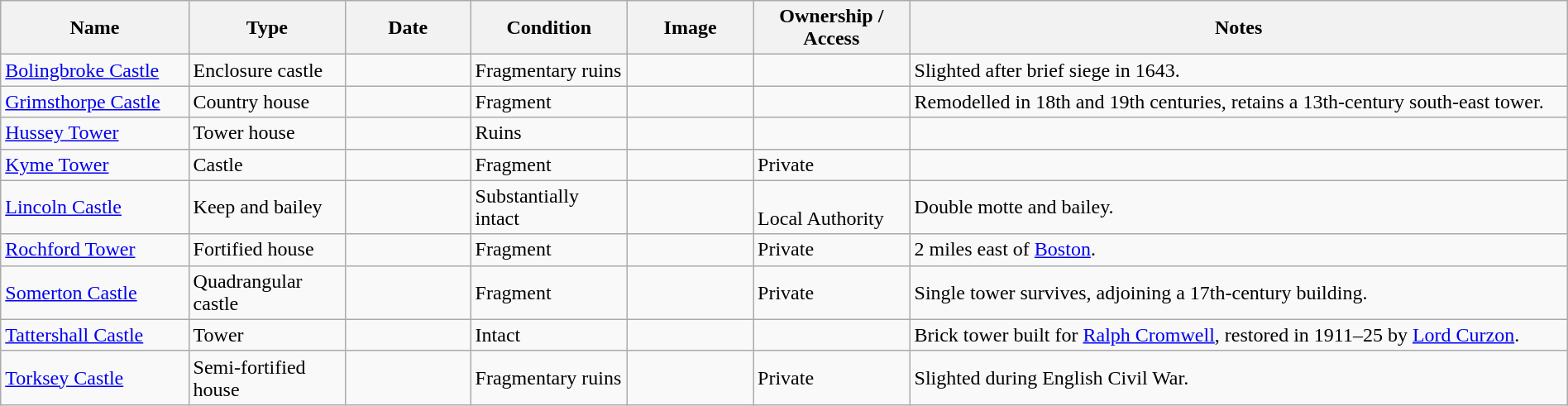<table class="wikitable sortable sticky-header" width="100%">
<tr>
<th width="12%">Name</th>
<th width="10%">Type</th>
<th width="8%">Date</th>
<th width="10%">Condition</th>
<th class="unsortable" width="94">Image</th>
<th width="10%">Ownership / Access</th>
<th class="unsortable">Notes</th>
</tr>
<tr>
<td><a href='#'>Bolingbroke Castle</a></td>
<td>Enclosure castle</td>
<td></td>
<td>Fragmentary ruins</td>
<td></td>
<td></td>
<td>Slighted after brief siege in 1643.</td>
</tr>
<tr>
<td><a href='#'>Grimsthorpe Castle</a></td>
<td>Country house</td>
<td></td>
<td>Fragment</td>
<td></td>
<td></td>
<td>Remodelled in 18th and 19th centuries, retains a 13th-century south-east tower.</td>
</tr>
<tr>
<td><a href='#'>Hussey Tower</a></td>
<td>Tower house</td>
<td></td>
<td>Ruins</td>
<td></td>
<td></td>
<td></td>
</tr>
<tr>
<td><a href='#'>Kyme Tower</a></td>
<td>Castle</td>
<td></td>
<td>Fragment</td>
<td></td>
<td>Private</td>
<td></td>
</tr>
<tr>
<td><a href='#'>Lincoln Castle</a></td>
<td>Keep and bailey</td>
<td></td>
<td>Substantially intact</td>
<td></td>
<td><br>Local Authority</td>
<td>Double motte and bailey.</td>
</tr>
<tr>
<td><a href='#'>Rochford Tower</a></td>
<td>Fortified house</td>
<td></td>
<td>Fragment</td>
<td></td>
<td>Private</td>
<td>2 miles east of <a href='#'>Boston</a>.</td>
</tr>
<tr>
<td><a href='#'>Somerton Castle</a></td>
<td>Quadrangular castle</td>
<td></td>
<td>Fragment</td>
<td></td>
<td>Private</td>
<td>Single tower survives, adjoining a 17th-century building.</td>
</tr>
<tr>
<td><a href='#'>Tattershall Castle</a></td>
<td>Tower</td>
<td></td>
<td>Intact</td>
<td></td>
<td></td>
<td>Brick tower built for <a href='#'>Ralph Cromwell</a>, restored in 1911–25 by <a href='#'>Lord Curzon</a>.</td>
</tr>
<tr>
<td><a href='#'>Torksey Castle</a></td>
<td>Semi-fortified house</td>
<td></td>
<td>Fragmentary ruins</td>
<td></td>
<td>Private</td>
<td>Slighted during English Civil War.</td>
</tr>
</table>
